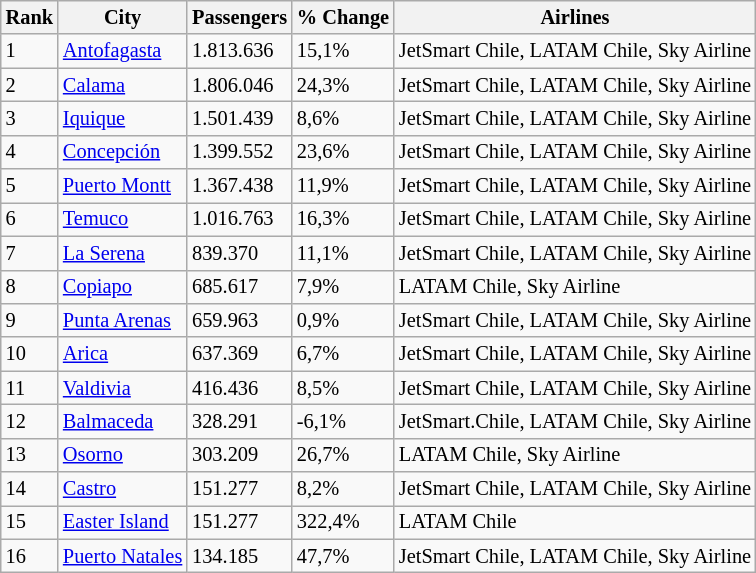<table class="wikitable" style="font-size: 85%" width= align=>
<tr>
<th>Rank</th>
<th>City</th>
<th>Passengers</th>
<th>% Change</th>
<th>Airlines</th>
</tr>
<tr>
<td>1</td>
<td><a href='#'>Antofagasta</a></td>
<td>1.813.636</td>
<td> 15,1%</td>
<td>JetSmart Chile, LATAM Chile, Sky Airline</td>
</tr>
<tr>
<td>2</td>
<td><a href='#'>Calama</a></td>
<td>1.806.046</td>
<td> 24,3%</td>
<td>JetSmart Chile, LATAM Chile, Sky Airline</td>
</tr>
<tr>
<td>3</td>
<td><a href='#'>Iquique</a></td>
<td>1.501.439</td>
<td> 8,6%</td>
<td>JetSmart Chile, LATAM Chile, Sky Airline</td>
</tr>
<tr>
<td>4</td>
<td><a href='#'>Concepción</a></td>
<td>1.399.552</td>
<td> 23,6%</td>
<td>JetSmart Chile, LATAM Chile, Sky Airline</td>
</tr>
<tr>
<td>5</td>
<td><a href='#'>Puerto Montt</a></td>
<td>1.367.438</td>
<td> 11,9%</td>
<td>JetSmart Chile, LATAM Chile, Sky Airline</td>
</tr>
<tr>
<td>6</td>
<td><a href='#'>Temuco</a></td>
<td>1.016.763</td>
<td> 16,3%</td>
<td>JetSmart Chile, LATAM Chile, Sky Airline</td>
</tr>
<tr>
<td>7</td>
<td><a href='#'>La Serena</a></td>
<td>839.370</td>
<td> 11,1%</td>
<td>JetSmart Chile, LATAM Chile, Sky Airline</td>
</tr>
<tr>
<td>8</td>
<td><a href='#'>Copiapo</a></td>
<td>685.617</td>
<td> 7,9%</td>
<td>LATAM Chile, Sky Airline</td>
</tr>
<tr>
<td>9</td>
<td><a href='#'>Punta Arenas</a></td>
<td>659.963</td>
<td> 0,9%</td>
<td>JetSmart Chile, LATAM Chile, Sky Airline</td>
</tr>
<tr>
<td>10</td>
<td><a href='#'>Arica</a></td>
<td>637.369</td>
<td> 6,7%</td>
<td>JetSmart Chile, LATAM Chile, Sky Airline</td>
</tr>
<tr>
<td>11</td>
<td><a href='#'>Valdivia</a></td>
<td>416.436</td>
<td> 8,5%</td>
<td>JetSmart Chile, LATAM Chile, Sky Airline</td>
</tr>
<tr>
<td>12</td>
<td><a href='#'>Balmaceda</a></td>
<td>328.291</td>
<td> -6,1%</td>
<td>JetSmart.Chile, LATAM Chile, Sky Airline</td>
</tr>
<tr>
<td>13</td>
<td><a href='#'>Osorno</a></td>
<td>303.209</td>
<td> 26,7%</td>
<td>LATAM Chile, Sky Airline</td>
</tr>
<tr>
<td>14</td>
<td><a href='#'>Castro</a></td>
<td>151.277</td>
<td> 8,2%</td>
<td>JetSmart Chile, LATAM Chile, Sky Airline</td>
</tr>
<tr>
<td>15</td>
<td><a href='#'>Easter Island</a></td>
<td>151.277</td>
<td> 322,4%</td>
<td>LATAM Chile</td>
</tr>
<tr>
<td>16</td>
<td><a href='#'>Puerto Natales</a></td>
<td>134.185</td>
<td> 47,7%</td>
<td>JetSmart Chile, LATAM Chile, Sky Airline</td>
</tr>
</table>
